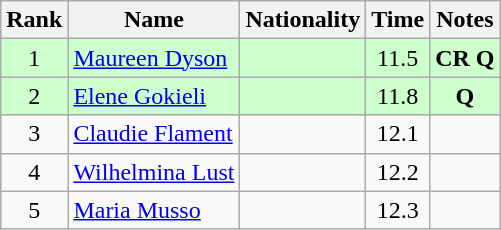<table class="wikitable sortable" style="text-align:center">
<tr>
<th>Rank</th>
<th>Name</th>
<th>Nationality</th>
<th>Time</th>
<th>Notes</th>
</tr>
<tr bgcolor=ccffcc>
<td>1</td>
<td align=left><a href='#'>Maureen Dyson</a></td>
<td align=left></td>
<td>11.5</td>
<td><strong>CR Q</strong></td>
</tr>
<tr bgcolor=ccffcc>
<td>2</td>
<td align=left><a href='#'>Elene Gokieli</a></td>
<td align=left></td>
<td>11.8</td>
<td><strong>Q</strong></td>
</tr>
<tr>
<td>3</td>
<td align=left><a href='#'>Claudie Flament</a></td>
<td align=left></td>
<td>12.1</td>
<td></td>
</tr>
<tr>
<td>4</td>
<td align=left><a href='#'>Wilhelmina Lust</a></td>
<td align=left></td>
<td>12.2</td>
<td></td>
</tr>
<tr>
<td>5</td>
<td align=left><a href='#'>Maria Musso</a></td>
<td align=left></td>
<td>12.3</td>
<td></td>
</tr>
</table>
